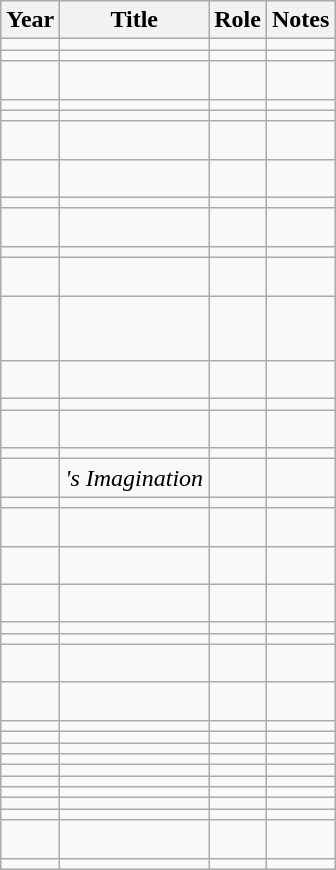<table class="wikitable plainrowheaders">
<tr>
<th>Year</th>
<th>Title</th>
<th>Role</th>
<th class="unsortable">Notes</th>
</tr>
<tr>
<td></td>
<td><em></em></td>
<td></td>
<td></td>
</tr>
<tr>
<td></td>
<td><em></em></td>
<td></td>
<td></td>
</tr>
<tr>
<td><br></td>
<td><em></em></td>
<td></td>
<td></td>
</tr>
<tr>
<td></td>
<td><em></em></td>
<td></td>
<td></td>
</tr>
<tr>
<td></td>
<td><em></em></td>
<td></td>
<td></td>
</tr>
<tr>
<td><br></td>
<td><em></em></td>
<td></td>
<td></td>
</tr>
<tr>
<td><br></td>
<td><em></em></td>
<td></td>
<td></td>
</tr>
<tr>
<td></td>
<td><em></em></td>
<td></td>
<td></td>
</tr>
<tr>
<td><br></td>
<td><em></em></td>
<td></td>
<td></td>
</tr>
<tr>
<td></td>
<td><em></em></td>
<td></td>
<td></td>
</tr>
<tr>
<td></td>
<td><em></em></td>
<td></td>
<td><br></td>
</tr>
<tr>
<td><br><br></td>
<td><em></em></td>
<td></td>
<td></td>
</tr>
<tr>
<td><br></td>
<td><em></em></td>
<td></td>
<td></td>
</tr>
<tr>
<td></td>
<td><em></em></td>
<td></td>
<td></td>
</tr>
<tr>
<td><br></td>
<td><em></em></td>
<td></td>
<td></td>
</tr>
<tr>
<td></td>
<td><em></em></td>
<td></td>
<td></td>
</tr>
<tr>
<td></td>
<td><em>'s Imagination</em></td>
<td></td>
<td></td>
</tr>
<tr>
<td></td>
<td><em></em></td>
<td></td>
<td></td>
</tr>
<tr>
<td><br></td>
<td><em></em></td>
<td></td>
<td></td>
</tr>
<tr>
<td><br></td>
<td><em></em></td>
<td></td>
<td></td>
</tr>
<tr>
<td><br></td>
<td><em></em></td>
<td></td>
<td></td>
</tr>
<tr>
<td></td>
<td><em></em></td>
<td></td>
<td></td>
</tr>
<tr>
<td></td>
<td><em></em></td>
<td></td>
<td></td>
</tr>
<tr>
<td><br></td>
<td><em></em></td>
<td></td>
<td><br></td>
</tr>
<tr>
<td><br></td>
<td><em></em></td>
<td></td>
<td></td>
</tr>
<tr>
<td></td>
<td><em></em></td>
<td></td>
<td></td>
</tr>
<tr>
<td></td>
<td><em></em></td>
<td></td>
<td></td>
</tr>
<tr>
<td></td>
<td><em></em></td>
<td></td>
<td></td>
</tr>
<tr>
<td></td>
<td><em></em></td>
<td></td>
<td></td>
</tr>
<tr>
<td></td>
<td><em></em></td>
<td></td>
<td></td>
</tr>
<tr>
<td></td>
<td><em></em></td>
<td></td>
<td></td>
</tr>
<tr>
<td></td>
<td><em></em></td>
<td></td>
<td></td>
</tr>
<tr>
<td></td>
<td><em></em></td>
<td></td>
<td></td>
</tr>
<tr>
<td></td>
<td><em></em></td>
<td></td>
<td></td>
</tr>
<tr>
<td></td>
<td><em></em></td>
<td><br></td>
<td></td>
</tr>
<tr>
<td></td>
<td><em></em></td>
<td></td>
<td></td>
</tr>
</table>
